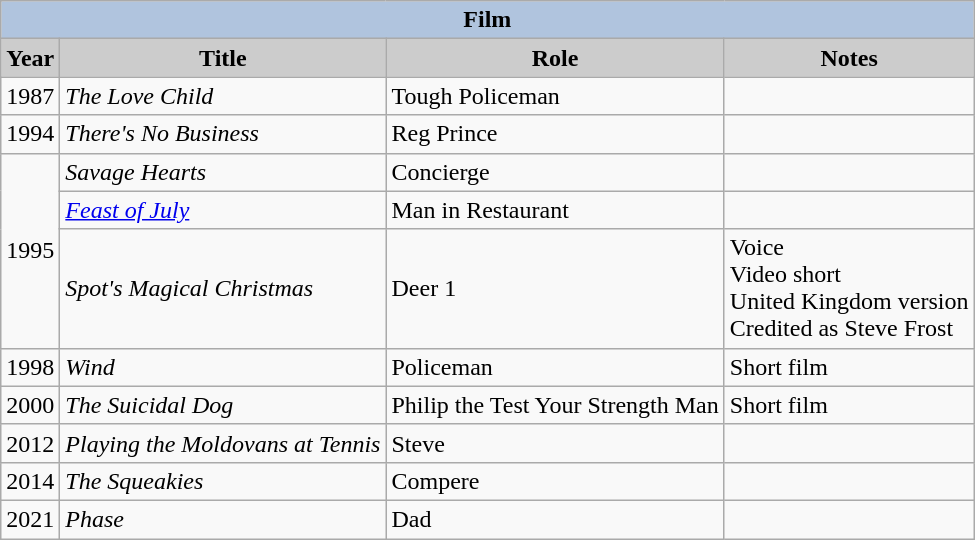<table class="wikitable">
<tr>
<th colspan=4 style="background:#B0C4DE;">Film</th>
</tr>
<tr>
<th style="background: #CCCCCC;">Year</th>
<th style="background: #CCCCCC;">Title</th>
<th style="background: #CCCCCC;">Role</th>
<th style="background: #CCCCCC;">Notes</th>
</tr>
<tr>
<td>1987</td>
<td><em>The Love Child</em></td>
<td>Tough Policeman</td>
<td></td>
</tr>
<tr>
<td>1994</td>
<td><em>There's No Business</em></td>
<td>Reg Prince</td>
<td></td>
</tr>
<tr>
<td rowspan=3>1995</td>
<td><em>Savage Hearts</em></td>
<td>Concierge</td>
<td></td>
</tr>
<tr>
<td><em><a href='#'>Feast of July</a></em></td>
<td>Man in Restaurant</td>
<td></td>
</tr>
<tr>
<td><em>Spot's Magical Christmas</em></td>
<td>Deer 1</td>
<td>Voice<br> Video short<br> United Kingdom version<br> Credited as Steve Frost</td>
</tr>
<tr>
<td>1998</td>
<td><em>Wind</em></td>
<td>Policeman</td>
<td>Short film</td>
</tr>
<tr>
<td>2000</td>
<td><em>The Suicidal Dog</em></td>
<td>Philip the Test Your Strength Man</td>
<td>Short film</td>
</tr>
<tr>
<td>2012</td>
<td><em>Playing the Moldovans at Tennis</em></td>
<td>Steve</td>
<td></td>
</tr>
<tr>
<td>2014</td>
<td><em>The Squeakies</em></td>
<td>Compere</td>
<td></td>
</tr>
<tr>
<td>2021</td>
<td><em>Phase</em></td>
<td>Dad</td>
<td></td>
</tr>
</table>
